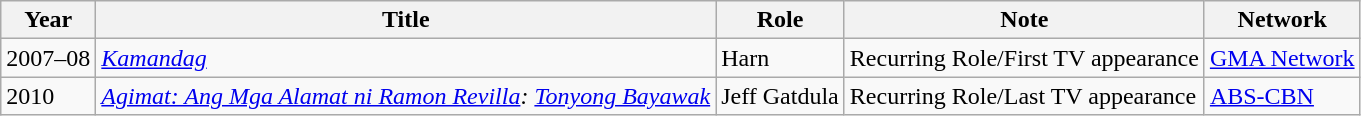<table class="wikitable">
<tr :#b0c4de;>
<th>Year</th>
<th>Title</th>
<th>Role</th>
<th>Note</th>
<th>Network</th>
</tr>
<tr>
<td>2007–08</td>
<td><em><a href='#'>Kamandag</a></em></td>
<td>Harn</td>
<td>Recurring Role/First TV appearance</td>
<td><a href='#'>GMA Network</a></td>
</tr>
<tr>
<td>2010</td>
<td><em><a href='#'>Agimat: Ang Mga Alamat ni Ramon Revilla</a>: <a href='#'>Tonyong Bayawak</a></em></td>
<td>Jeff Gatdula</td>
<td>Recurring Role/Last TV appearance</td>
<td><a href='#'>ABS-CBN</a></td>
</tr>
</table>
